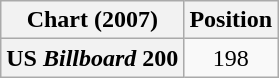<table class="wikitable plainrowheaders" style="text-align:center">
<tr>
<th scope="col">Chart (2007)</th>
<th scope="col">Position</th>
</tr>
<tr>
<th scope="row">US <em>Billboard</em> 200</th>
<td>198</td>
</tr>
</table>
